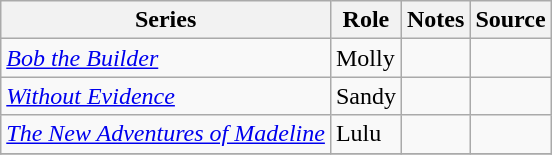<table class="wikitable sortable plainrowheaders">
<tr>
<th>Series</th>
<th>Role</th>
<th class="unsortable">Notes</th>
<th class="unsortable">Source</th>
</tr>
<tr>
<td><em><a href='#'>Bob the Builder</a></em></td>
<td>Molly</td>
<td> </td>
<td> </td>
</tr>
<tr>
<td><em><a href='#'>Without Evidence</a></em></td>
<td>Sandy</td>
<td> </td>
<td> </td>
</tr>
<tr>
<td><em><a href='#'>The New Adventures of Madeline</a></em></td>
<td>Lulu</td>
<td> </td>
<td> </td>
</tr>
<tr>
</tr>
</table>
